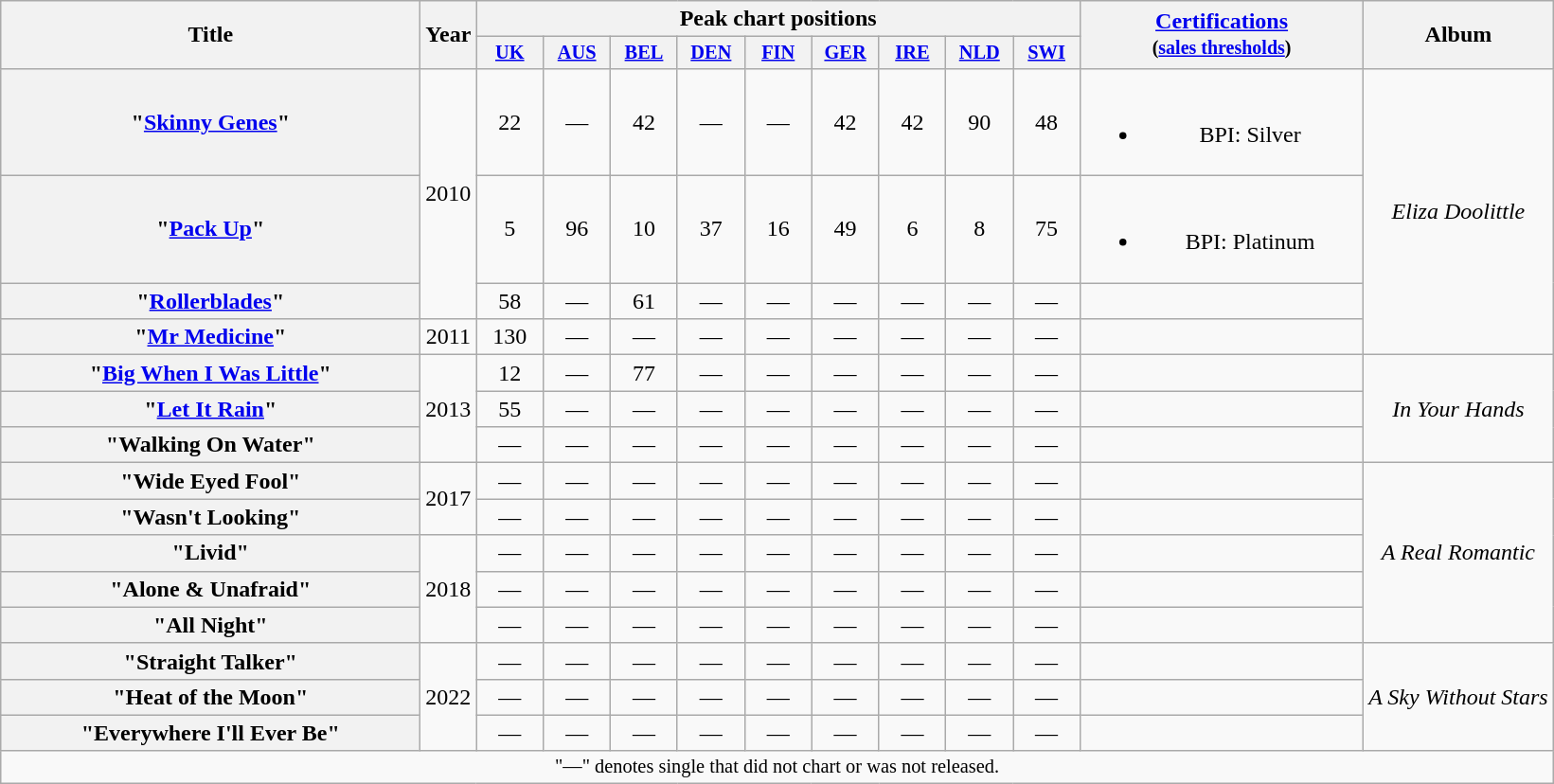<table class="wikitable plainrowheaders" style="text-align:center;">
<tr>
<th scope="col" rowspan="2" style="width:18em;">Title</th>
<th scope="col" rowspan="2">Year</th>
<th scope="col" colspan="9">Peak chart positions</th>
<th scope="col" rowspan="2" style="width:12em;"><a href='#'>Certifications</a><br><small>(<a href='#'>sales thresholds</a>)</small></th>
<th scope="col" rowspan="2">Album</th>
</tr>
<tr>
<th scope="col" style="width:3em;font-size:85%;"><a href='#'>UK</a><br></th>
<th scope="col" style="width:3em;font-size:85%;"><a href='#'>AUS</a><br></th>
<th scope="col" style="width:3em;font-size:85%;"><a href='#'>BEL</a><br></th>
<th scope="col" style="width:3em;font-size:85%;"><a href='#'>DEN</a><br></th>
<th scope="col" style="width:3em;font-size:85%;"><a href='#'>FIN</a><br></th>
<th scope="col" style="width:3em;font-size:85%;"><a href='#'>GER</a><br></th>
<th scope="col" style="width:3em;font-size:85%;"><a href='#'>IRE</a><br></th>
<th scope="col" style="width:3em;font-size:85%;"><a href='#'>NLD</a><br></th>
<th scope="col" style="width:3em;font-size:85%;"><a href='#'>SWI</a><br></th>
</tr>
<tr>
<th scope="row">"<a href='#'>Skinny Genes</a>"</th>
<td rowspan="3">2010</td>
<td>22</td>
<td>—</td>
<td>42</td>
<td>—</td>
<td>—</td>
<td>42</td>
<td>42</td>
<td>90</td>
<td>48</td>
<td><br><ul><li>BPI: Silver</li></ul></td>
<td rowspan="4"><em>Eliza Doolittle</em></td>
</tr>
<tr>
<th scope="row">"<a href='#'>Pack Up</a>"</th>
<td>5</td>
<td>96</td>
<td>10</td>
<td>37</td>
<td>16</td>
<td>49</td>
<td>6</td>
<td>8</td>
<td>75</td>
<td><br><ul><li>BPI: Platinum</li></ul></td>
</tr>
<tr>
<th scope="row">"<a href='#'>Rollerblades</a>"</th>
<td>58</td>
<td>—</td>
<td>61</td>
<td>—</td>
<td>—</td>
<td>—</td>
<td>—</td>
<td>—</td>
<td>—</td>
<td></td>
</tr>
<tr>
<th scope="row">"<a href='#'>Mr Medicine</a>"</th>
<td>2011</td>
<td>130</td>
<td>—</td>
<td>—</td>
<td>—</td>
<td>—</td>
<td>—</td>
<td>—</td>
<td>—</td>
<td>—</td>
<td></td>
</tr>
<tr>
<th scope="row">"<a href='#'>Big When I Was Little</a>"</th>
<td rowspan="3">2013</td>
<td>12</td>
<td>—</td>
<td>77</td>
<td>—</td>
<td>—</td>
<td>—</td>
<td>—</td>
<td>—</td>
<td>—</td>
<td></td>
<td rowspan="3"><em>In Your Hands</em></td>
</tr>
<tr>
<th scope="row">"<a href='#'>Let It Rain</a>"</th>
<td>55</td>
<td>—</td>
<td>—</td>
<td>—</td>
<td>—</td>
<td>—</td>
<td>—</td>
<td>—</td>
<td>—</td>
<td></td>
</tr>
<tr>
<th scope="row">"Walking On Water"</th>
<td>—</td>
<td>—</td>
<td>—</td>
<td>—</td>
<td>—</td>
<td>—</td>
<td>—</td>
<td>—</td>
<td>—</td>
<td></td>
</tr>
<tr>
<th scope="row">"Wide Eyed Fool"</th>
<td rowspan="2">2017</td>
<td>—</td>
<td>—</td>
<td>—</td>
<td>—</td>
<td>—</td>
<td>—</td>
<td>—</td>
<td>—</td>
<td>—</td>
<td></td>
<td rowspan="5"><em>A Real Romantic</em></td>
</tr>
<tr>
<th scope="row">"Wasn't Looking"</th>
<td>—</td>
<td>—</td>
<td>—</td>
<td>—</td>
<td>—</td>
<td>—</td>
<td>—</td>
<td>—</td>
<td>—</td>
<td></td>
</tr>
<tr>
<th scope="row">"Livid"</th>
<td rowspan="3">2018</td>
<td>—</td>
<td>—</td>
<td>—</td>
<td>—</td>
<td>—</td>
<td>—</td>
<td>—</td>
<td>—</td>
<td>—</td>
<td></td>
</tr>
<tr>
<th scope="row">"Alone & Unafraid"</th>
<td>—</td>
<td>—</td>
<td>—</td>
<td>—</td>
<td>—</td>
<td>—</td>
<td>—</td>
<td>—</td>
<td>—</td>
<td></td>
</tr>
<tr>
<th scope="row">"All Night"</th>
<td>—</td>
<td>—</td>
<td>—</td>
<td>—</td>
<td>—</td>
<td>—</td>
<td>—</td>
<td>—</td>
<td>—</td>
<td></td>
</tr>
<tr>
<th scope="row">"Straight Talker"</th>
<td rowspan="3">2022</td>
<td>—</td>
<td>—</td>
<td>—</td>
<td>—</td>
<td>—</td>
<td>—</td>
<td>—</td>
<td>—</td>
<td>—</td>
<td></td>
<td rowspan="3"><em>A Sky Without Stars</em></td>
</tr>
<tr>
<th scope="row">"Heat of the Moon"</th>
<td>—</td>
<td>—</td>
<td>—</td>
<td>—</td>
<td>—</td>
<td>—</td>
<td>—</td>
<td>—</td>
<td>—</td>
<td></td>
</tr>
<tr>
<th scope="row">"Everywhere I'll Ever Be"</th>
<td>—</td>
<td>—</td>
<td>—</td>
<td>—</td>
<td>—</td>
<td>—</td>
<td>—</td>
<td>—</td>
<td>—</td>
<td></td>
</tr>
<tr>
<td colspan="13" style="font-size:85%">"—" denotes single that did not chart or was not released.</td>
</tr>
</table>
